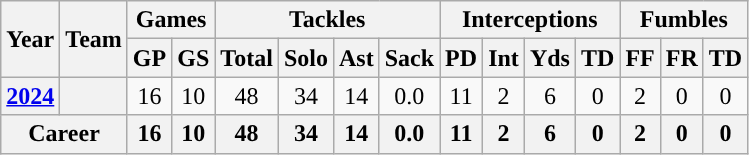<table class="wikitable" style="text-align:center;">
<tr>
<th rowspan="2">Year</th>
<th rowspan="2">Team</th>
<th colspan="2">Games</th>
<th colspan="4">Tackles</th>
<th colspan="4">Interceptions</th>
<th colspan="3">Fumbles</th>
</tr>
<tr>
<th>GP</th>
<th>GS</th>
<th>Total</th>
<th>Solo</th>
<th>Ast</th>
<th>Sack</th>
<th>PD</th>
<th>Int</th>
<th>Yds</th>
<th>TD</th>
<th>FF</th>
<th>FR</th>
<th>TD</th>
</tr>
<tr>
<th><a href='#'>2024</a></th>
<th><a href='#'></a></th>
<td>16</td>
<td>10</td>
<td>48</td>
<td>34</td>
<td>14</td>
<td>0.0</td>
<td>11</td>
<td>2</td>
<td>6</td>
<td>0</td>
<td>2</td>
<td>0</td>
<td>0</td>
</tr>
<tr>
<th align=center colspan="2">Career</th>
<th>16</th>
<th>10</th>
<th>48</th>
<th>34</th>
<th>14</th>
<th>0.0</th>
<th>11</th>
<th>2</th>
<th>6</th>
<th>0</th>
<th>2</th>
<th>0</th>
<th>0</th>
</tr>
</table>
